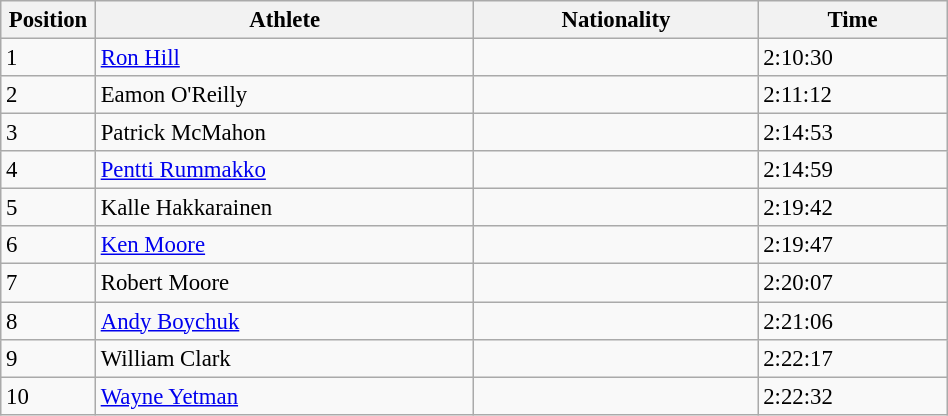<table class="wikitable sortable"  style="font-size:95%; width:50%;">
<tr>
<th style="width:10%;">Position</th>
<th style="width:40%;">Athlete</th>
<th style="width:30%;">Nationality</th>
<th style="width:20%;">Time</th>
</tr>
<tr>
<td>1</td>
<td><a href='#'>Ron Hill</a></td>
<td></td>
<td>2:10:30</td>
</tr>
<tr>
<td>2</td>
<td>Eamon O'Reilly</td>
<td></td>
<td>2:11:12</td>
</tr>
<tr>
<td>3</td>
<td>Patrick McMahon</td>
<td></td>
<td>2:14:53</td>
</tr>
<tr>
<td>4</td>
<td><a href='#'>Pentti Rummakko</a></td>
<td></td>
<td>2:14:59</td>
</tr>
<tr>
<td>5</td>
<td>Kalle Hakkarainen</td>
<td></td>
<td>2:19:42</td>
</tr>
<tr>
<td>6</td>
<td><a href='#'>Ken Moore</a></td>
<td></td>
<td>2:19:47</td>
</tr>
<tr>
<td>7</td>
<td>Robert Moore</td>
<td></td>
<td>2:20:07</td>
</tr>
<tr>
<td>8</td>
<td><a href='#'>Andy Boychuk</a></td>
<td></td>
<td>2:21:06</td>
</tr>
<tr>
<td>9</td>
<td>William Clark</td>
<td></td>
<td>2:22:17</td>
</tr>
<tr>
<td>10</td>
<td><a href='#'>Wayne Yetman</a></td>
<td></td>
<td>2:22:32</td>
</tr>
</table>
